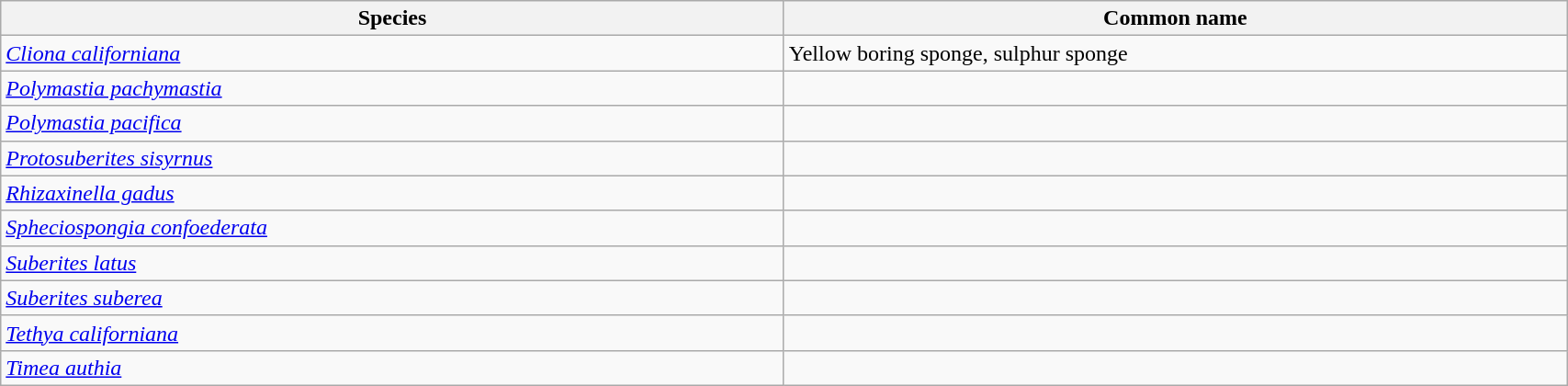<table width=90% class="wikitable">
<tr>
<th width=25%>Species</th>
<th width=25%>Common name</th>
</tr>
<tr>
<td><em><a href='#'>Cliona californiana</a></em></td>
<td>Yellow boring sponge, sulphur sponge</td>
</tr>
<tr>
<td><em><a href='#'>Polymastia pachymastia</a></em></td>
<td></td>
</tr>
<tr>
<td><em><a href='#'>Polymastia pacifica</a></em></td>
<td></td>
</tr>
<tr>
<td><em><a href='#'>Protosuberites sisyrnus</a></em></td>
<td></td>
</tr>
<tr>
<td><em><a href='#'>Rhizaxinella gadus</a></em></td>
<td></td>
</tr>
<tr>
<td><em><a href='#'>Spheciospongia confoederata</a></em></td>
<td></td>
</tr>
<tr>
<td><em><a href='#'>Suberites latus</a></em></td>
<td></td>
</tr>
<tr>
<td><em><a href='#'>Suberites suberea</a></em></td>
<td></td>
</tr>
<tr>
<td><em><a href='#'>Tethya californiana</a></em></td>
<td></td>
</tr>
<tr>
<td><em><a href='#'>Timea authia</a></em></td>
<td></td>
</tr>
</table>
